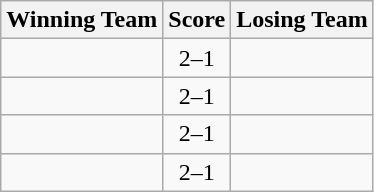<table class=wikitable style="border:1px solid #AAAAAA;">
<tr>
<th>Winning Team</th>
<th>Score</th>
<th>Losing Team</th>
</tr>
<tr>
<td><strong></strong></td>
<td align="center">2–1</td>
<td></td>
</tr>
<tr>
<td><strong></strong></td>
<td align="center">2–1</td>
<td></td>
</tr>
<tr>
<td><strong></strong></td>
<td align="center">2–1</td>
<td></td>
</tr>
<tr>
<td><strong></strong></td>
<td align="center">2–1</td>
<td></td>
</tr>
</table>
